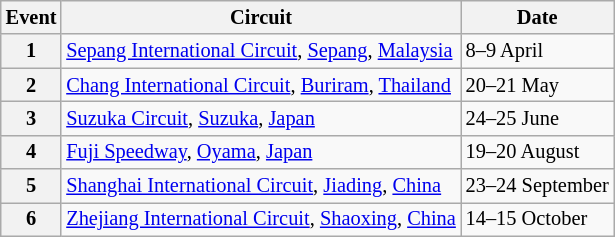<table class="wikitable" style="font-size: 85%;">
<tr>
<th>Event</th>
<th>Circuit</th>
<th>Date</th>
</tr>
<tr>
<th>1</th>
<td> <a href='#'>Sepang International Circuit</a>, <a href='#'>Sepang</a>, <a href='#'>Malaysia</a></td>
<td>8–9 April</td>
</tr>
<tr>
<th>2</th>
<td> <a href='#'>Chang International Circuit</a>, <a href='#'>Buriram</a>, <a href='#'>Thailand</a></td>
<td>20–21 May</td>
</tr>
<tr>
<th>3</th>
<td> <a href='#'>Suzuka Circuit</a>, <a href='#'>Suzuka</a>, <a href='#'>Japan</a></td>
<td>24–25 June</td>
</tr>
<tr>
<th>4</th>
<td> <a href='#'>Fuji Speedway</a>, <a href='#'>Oyama</a>, <a href='#'>Japan</a></td>
<td>19–20 August</td>
</tr>
<tr>
<th>5</th>
<td> <a href='#'>Shanghai International Circuit</a>, <a href='#'>Jiading</a>, <a href='#'>China</a></td>
<td>23–24 September</td>
</tr>
<tr>
<th>6</th>
<td> <a href='#'>Zhejiang International Circuit</a>, <a href='#'>Shaoxing</a>, <a href='#'>China</a></td>
<td>14–15 October</td>
</tr>
</table>
